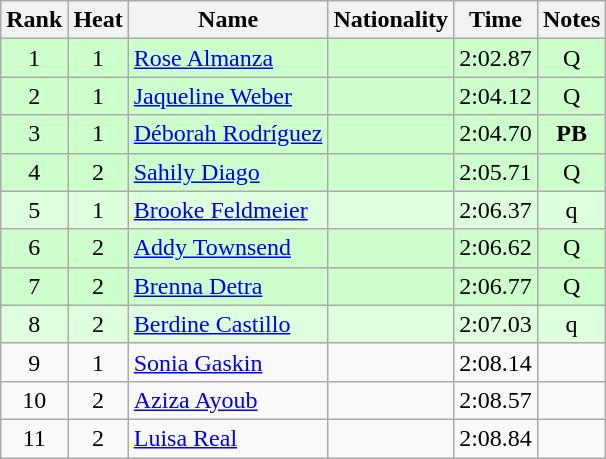<table class="wikitable sortable" style="text-align:center">
<tr>
<th>Rank</th>
<th>Heat</th>
<th>Name</th>
<th>Nationality</th>
<th>Time</th>
<th>Notes</th>
</tr>
<tr bgcolor=ccffcc>
<td>1</td>
<td>1</td>
<td align=left><a href='#'>Rose Almanza</a></td>
<td align=left></td>
<td>2:02.87</td>
<td>Q</td>
</tr>
<tr bgcolor=ccffcc>
<td>2</td>
<td>1</td>
<td align=left><a href='#'>Jaqueline Weber</a></td>
<td align=left></td>
<td>2:04.12</td>
<td>Q</td>
</tr>
<tr bgcolor=ccffcc>
<td>3</td>
<td>1</td>
<td align=left><a href='#'>Déborah Rodríguez</a></td>
<td align=left></td>
<td>2:04.70</td>
<td><strong>PB</strong></td>
</tr>
<tr bgcolor=ccffcc>
<td>4</td>
<td>2</td>
<td align=left><a href='#'>Sahily Diago</a></td>
<td align=left></td>
<td>2:05.71</td>
<td>Q</td>
</tr>
<tr bgcolor=ddffdd>
<td>5</td>
<td>1</td>
<td align=left><a href='#'>Brooke Feldmeier</a></td>
<td align=left></td>
<td>2:06.37</td>
<td>q</td>
</tr>
<tr bgcolor=ccffcc>
<td>6</td>
<td>2</td>
<td align=left><a href='#'>Addy Townsend</a></td>
<td align=left></td>
<td>2:06.62</td>
<td>Q</td>
</tr>
<tr bgcolor=ccffcc>
<td>7</td>
<td>2</td>
<td align=left><a href='#'>Brenna Detra</a></td>
<td align=left></td>
<td>2:06.77</td>
<td>Q</td>
</tr>
<tr bgcolor=ddffdd>
<td>8</td>
<td>2</td>
<td align=left><a href='#'>Berdine Castillo</a></td>
<td align=left></td>
<td>2:07.03</td>
<td>q</td>
</tr>
<tr>
<td>9</td>
<td>1</td>
<td align=left><a href='#'>Sonia Gaskin</a></td>
<td align=left></td>
<td>2:08.14</td>
<td></td>
</tr>
<tr>
<td>10</td>
<td>2</td>
<td align=left><a href='#'>Aziza Ayoub</a></td>
<td align=left></td>
<td>2:08.57</td>
<td></td>
</tr>
<tr>
<td>11</td>
<td>2</td>
<td align=left><a href='#'>Luisa Real</a></td>
<td align=left></td>
<td>2:08.84</td>
<td></td>
</tr>
</table>
